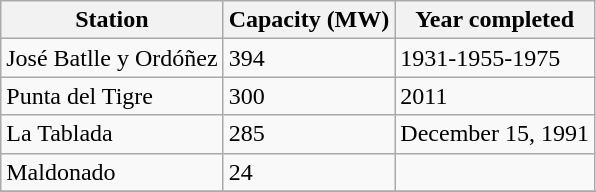<table class="wikitable sortable">
<tr>
<th>Station</th>
<th>Capacity (MW)</th>
<th>Year completed</th>
</tr>
<tr>
<td>José Batlle y Ordóñez</td>
<td>394</td>
<td>1931-1955-1975</td>
</tr>
<tr>
<td>Punta del Tigre</td>
<td>300</td>
<td>2011</td>
</tr>
<tr>
<td>La Tablada</td>
<td>285</td>
<td>December 15, 1991</td>
</tr>
<tr>
<td>Maldonado</td>
<td>24</td>
<td></td>
</tr>
<tr>
</tr>
</table>
